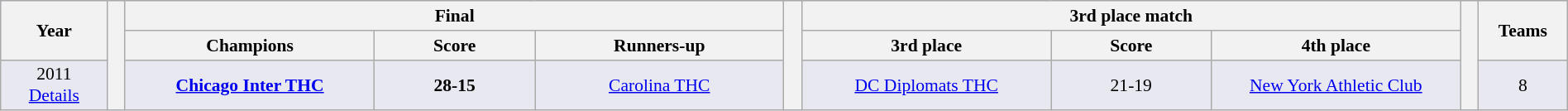<table class="wikitable" style="font-size:90%; width: 100%; text-align: center;">
<tr bgcolor=#c1d8ff>
<th rowspan=2 width=6%>Year</th>
<th width=1% rowspan=30 bgcolor=ffffff></th>
<th colspan=3>Final</th>
<th width=1% rowspan=30 bgcolor=ffffff></th>
<th colspan=3>3rd place match</th>
<th width=1% rowspan=32 bgcolor=#ffffff></th>
<th rowspan=2 width=5%>Teams</th>
</tr>
<tr bgcolor=#efefef>
<th width=14%>Champions</th>
<th width=9%>Score</th>
<th width=14%>Runners-up</th>
<th width=14%>3rd place</th>
<th width=9%>Score</th>
<th width=14%>4th place</th>
</tr>
<tr bgcolor=#E8E8F0>
<td>2011<br><a href='#'>Details</a></td>
<td><strong><a href='#'>Chicago Inter THC</a></strong></td>
<td><strong>28-15</strong></td>
<td><a href='#'>Carolina THC</a></td>
<td><a href='#'>DC Diplomats THC</a></td>
<td>21-19</td>
<td><a href='#'>New York Athletic Club</a></td>
<td>8</td>
</tr>
</table>
